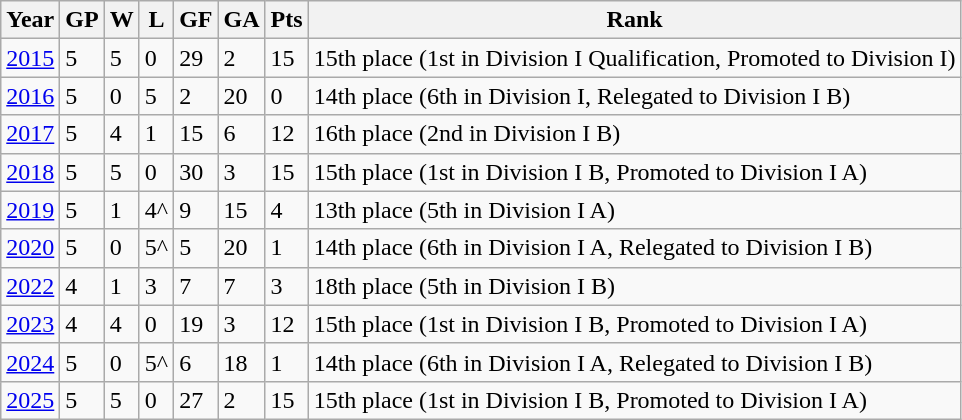<table class="wikitable">
<tr>
<th>Year</th>
<th>GP</th>
<th>W</th>
<th>L</th>
<th>GF</th>
<th>GA</th>
<th>Pts</th>
<th>Rank</th>
</tr>
<tr>
<td align="left"> <a href='#'>2015</a></td>
<td>5</td>
<td>5</td>
<td>0</td>
<td>29</td>
<td>2</td>
<td>15</td>
<td>15th place (1st in Division I Qualification,  Promoted to Division I)</td>
</tr>
<tr>
<td align="left"> <a href='#'>2016</a></td>
<td>5</td>
<td>0</td>
<td>5</td>
<td>2</td>
<td>20</td>
<td>0</td>
<td>14th place (6th in Division I,  Relegated to Division I B)</td>
</tr>
<tr>
<td align="left"> <a href='#'>2017</a></td>
<td>5</td>
<td>4</td>
<td>1</td>
<td>15</td>
<td>6</td>
<td>12</td>
<td>16th place (2nd in Division I B)</td>
</tr>
<tr>
<td align="left"> <a href='#'>2018</a></td>
<td>5</td>
<td>5</td>
<td>0</td>
<td>30</td>
<td>3</td>
<td>15</td>
<td>15th place (1st in Division I B,  Promoted to Division I A)</td>
</tr>
<tr>
<td align="left"> <a href='#'>2019</a></td>
<td>5</td>
<td>1</td>
<td>4^</td>
<td>9</td>
<td>15</td>
<td>4</td>
<td>13th place (5th in Division I A)</td>
</tr>
<tr>
<td align="left"> <a href='#'>2020</a></td>
<td>5</td>
<td>0</td>
<td>5^</td>
<td>5</td>
<td>20</td>
<td>1</td>
<td>14th place (6th in Division I A,  Relegated to Division I B)</td>
</tr>
<tr>
<td align="left"> <a href='#'>2022</a></td>
<td>4</td>
<td>1</td>
<td>3</td>
<td>7</td>
<td>7</td>
<td>3</td>
<td>18th place (5th in Division I B)</td>
</tr>
<tr>
<td align="left"> <a href='#'>2023</a></td>
<td>4</td>
<td>4</td>
<td>0</td>
<td>19</td>
<td>3</td>
<td>12</td>
<td>15th place (1st in Division I B,  Promoted to Division I A)</td>
</tr>
<tr>
<td align="left"> <a href='#'>2024</a></td>
<td>5</td>
<td>0</td>
<td>5^</td>
<td>6</td>
<td>18</td>
<td>1</td>
<td>14th place (6th in Division I A,  Relegated to Division I B)</td>
</tr>
<tr>
<td align="left"> <a href='#'>2025</a></td>
<td>5</td>
<td>5</td>
<td>0</td>
<td>27</td>
<td>2</td>
<td>15</td>
<td>15th place (1st in Division I B,  Promoted to Division I A)</td>
</tr>
</table>
